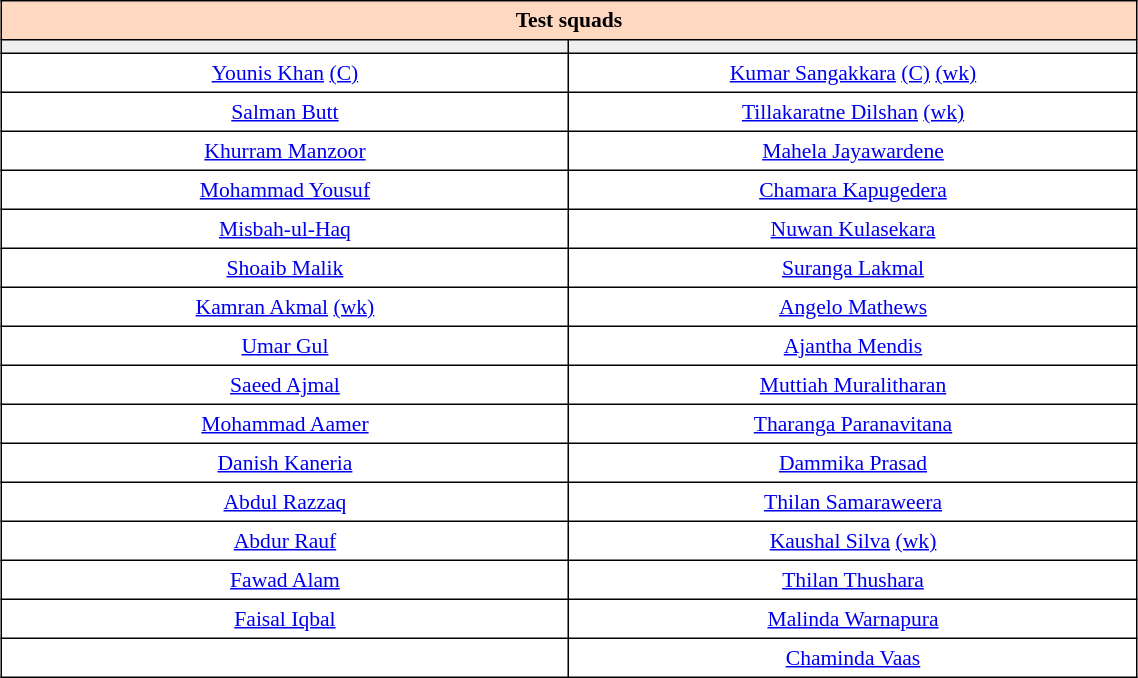<table name="squads" border="0" cellpadding="4" cellspacing="0" style="text-align:center; font-size:90%; border-collapse:collapse;width:60%;margin:auto;">
<tr>
<th style="background:#ffd8c1; border:1px solid #000;" colspan="2">Test squads</th>
</tr>
<tr style="background:#efefef;">
<th style="border:1px solid #000; width:23%;"></th>
<th style="border:1px solid #000; width:23%;"></th>
</tr>
<tr>
<td style="border:1px solid #000;"><a href='#'>Younis Khan</a> <a href='#'>(C)</a></td>
<td style="border:1px solid #000;"><a href='#'>Kumar Sangakkara</a> <a href='#'>(C)</a> <a href='#'>(wk)</a></td>
</tr>
<tr>
<td style="border:1px solid #000;"><a href='#'>Salman Butt</a></td>
<td style="border:1px solid #000;"><a href='#'>Tillakaratne Dilshan</a> <a href='#'>(wk)</a></td>
</tr>
<tr>
<td style="border:1px solid #000;"><a href='#'>Khurram Manzoor</a></td>
<td style="border:1px solid #000;"><a href='#'>Mahela Jayawardene</a></td>
</tr>
<tr>
<td style="border:1px solid #000;"><a href='#'>Mohammad Yousuf</a></td>
<td style="border:1px solid #000;"><a href='#'>Chamara Kapugedera</a></td>
</tr>
<tr>
<td style="border:1px solid #000;"><a href='#'>Misbah-ul-Haq</a></td>
<td style="border:1px solid #000;"><a href='#'>Nuwan Kulasekara</a></td>
</tr>
<tr>
<td style="border:1px solid #000;"><a href='#'>Shoaib Malik</a></td>
<td style="border:1px solid #000;"><a href='#'>Suranga Lakmal</a></td>
</tr>
<tr>
<td style="border:1px solid #000;"><a href='#'>Kamran Akmal</a> <a href='#'>(wk)</a></td>
<td style="border:1px solid #000;"><a href='#'>Angelo Mathews</a></td>
</tr>
<tr>
<td style="border:1px solid #000;"><a href='#'>Umar Gul</a></td>
<td style="border:1px solid #000;"><a href='#'>Ajantha Mendis</a></td>
</tr>
<tr>
<td style="border:1px solid #000;"><a href='#'>Saeed Ajmal</a></td>
<td style="border:1px solid #000;"><a href='#'>Muttiah Muralitharan</a></td>
</tr>
<tr>
<td style="border:1px solid #000;"><a href='#'>Mohammad Aamer</a></td>
<td style="border:1px solid #000;"><a href='#'>Tharanga Paranavitana</a></td>
</tr>
<tr>
<td style="border:1px solid #000;"><a href='#'>Danish Kaneria</a></td>
<td style="border:1px solid #000;"><a href='#'>Dammika Prasad</a></td>
</tr>
<tr>
<td style="border:1px solid #000;"><a href='#'>Abdul Razzaq</a></td>
<td style="border:1px solid #000;"><a href='#'>Thilan Samaraweera</a></td>
</tr>
<tr>
<td style="border:1px solid #000;"><a href='#'>Abdur Rauf</a></td>
<td style="border:1px solid #000;"><a href='#'>Kaushal Silva</a> <a href='#'>(wk)</a></td>
</tr>
<tr>
<td style="border:1px solid #000;"><a href='#'>Fawad Alam</a></td>
<td style="border:1px solid #000;"><a href='#'>Thilan Thushara</a></td>
</tr>
<tr>
<td style="border:1px solid #000;"><a href='#'>Faisal Iqbal</a></td>
<td style="border:1px solid #000;"><a href='#'>Malinda Warnapura</a></td>
</tr>
<tr>
<td style="border:1px solid #000;"></td>
<td style="border:1px solid #000;"><a href='#'>Chaminda Vaas</a></td>
</tr>
</table>
